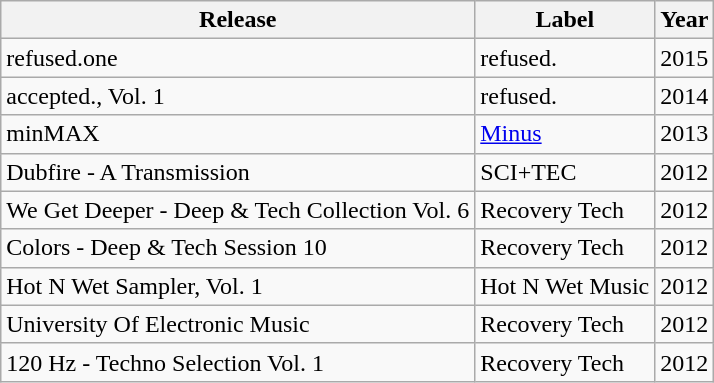<table class="wikitable">
<tr>
<th>Release</th>
<th>Label</th>
<th>Year</th>
</tr>
<tr>
<td>refused.one</td>
<td>refused.</td>
<td>2015</td>
</tr>
<tr>
<td>accepted., Vol. 1</td>
<td>refused.</td>
<td>2014</td>
</tr>
<tr>
<td>minMAX</td>
<td><a href='#'>Minus</a></td>
<td>2013</td>
</tr>
<tr>
<td>Dubfire - A Transmission</td>
<td>SCI+TEC</td>
<td>2012</td>
</tr>
<tr>
<td>We Get Deeper - Deep & Tech Collection Vol. 6</td>
<td>Recovery Tech</td>
<td>2012</td>
</tr>
<tr>
<td>Colors - Deep & Tech Session 10</td>
<td>Recovery Tech</td>
<td>2012</td>
</tr>
<tr>
<td>Hot N Wet Sampler, Vol. 1</td>
<td>Hot N Wet Music</td>
<td>2012</td>
</tr>
<tr>
<td>University Of Electronic Music</td>
<td>Recovery Tech</td>
<td>2012</td>
</tr>
<tr>
<td>120 Hz - Techno Selection Vol. 1</td>
<td>Recovery Tech</td>
<td>2012</td>
</tr>
</table>
